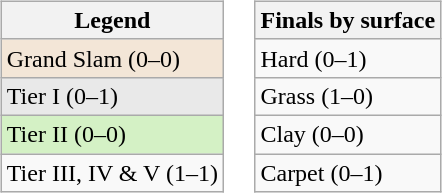<table>
<tr valign=top>
<td><br><table class="wikitable sortable mw-collapsible mw-collapsed">
<tr>
<th>Legend</th>
</tr>
<tr>
<td style="background:#f3e6d7;">Grand Slam (0–0)</td>
</tr>
<tr>
<td style="background:#e9e9e9;">Tier I (0–1)</td>
</tr>
<tr>
<td style="background:#d4f1c5;">Tier II (0–0)</td>
</tr>
<tr>
<td>Tier III, IV & V (1–1)</td>
</tr>
</table>
</td>
<td><br><table class="wikitable sortable mw-collapsible mw-collapsed">
<tr>
<th>Finals by surface</th>
</tr>
<tr>
<td>Hard (0–1)</td>
</tr>
<tr>
<td>Grass (1–0)</td>
</tr>
<tr>
<td>Clay (0–0)</td>
</tr>
<tr>
<td>Carpet (0–1)</td>
</tr>
</table>
</td>
</tr>
</table>
